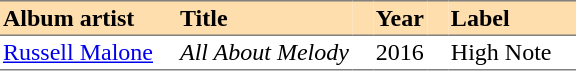<table cellspacing="0" cellpadding="2" border="0">
<tr style="background:#ffdead;">
<th align="left" style="border-bottom:1px solid grey; border-top:1px solid grey;">Album artist</th>
<th width="10" style="border-bottom:1px solid grey; border-top:1px solid grey;"></th>
<th align="left" style="border-bottom:1px solid grey; border-top:1px solid grey;">Title</th>
<th width="10" style="border-bottom:1px solid grey; border-top:1px solid grey;"></th>
<th align="left" style="border-bottom:1px solid grey; border-top:1px solid grey;">Year</th>
<th width="10" style="border-bottom:1px solid grey; border-top:1px solid grey;"></th>
<th align="left" style="border-bottom:1px solid grey; border-top:1px solid grey;">Label</th>
<th width="10" style="border-bottom:1px solid grey; border-top:1px solid grey;"></th>
</tr>
<tr>
<td style="border-bottom:1px solid grey;"><a href='#'>Russell Malone</a></td>
<td style="border-bottom:1px solid grey;"></td>
<td style="border-bottom:1px solid grey;"><em>All About Melody</em></td>
<td style="border-bottom:1px solid grey;"></td>
<td style="border-bottom:1px solid grey;">2016</td>
<td style="border-bottom:1px solid grey;"></td>
<td style="border-bottom:1px solid grey;">High Note </td>
<td style="border-bottom:1px solid grey;"></td>
</tr>
</table>
